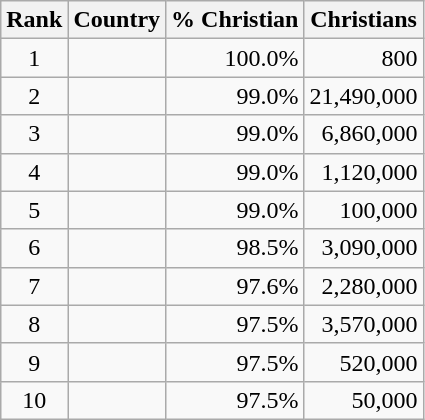<table class="wikitable sortable" style="text-align:right">
<tr>
<th>Rank</th>
<th>Country</th>
<th>% Christian</th>
<th>Christians</th>
</tr>
<tr>
<td align=center>1</td>
<td align=left></td>
<td>100.0%</td>
<td>800</td>
</tr>
<tr>
<td align=center>2</td>
<td align=left></td>
<td>99.0%</td>
<td>21,490,000</td>
</tr>
<tr>
<td align=center>3</td>
<td align=left></td>
<td>99.0%</td>
<td>6,860,000</td>
</tr>
<tr>
<td align=center>4</td>
<td align=left></td>
<td>99.0%</td>
<td>1,120,000</td>
</tr>
<tr>
<td align=center>5</td>
<td align=left></td>
<td>99.0%</td>
<td>100,000</td>
</tr>
<tr>
<td align=center>6</td>
<td align=left></td>
<td>98.5%</td>
<td>3,090,000</td>
</tr>
<tr>
<td align=center>7</td>
<td align=left></td>
<td>97.6%</td>
<td>2,280,000</td>
</tr>
<tr>
<td align=center>8</td>
<td align=left></td>
<td>97.5%</td>
<td>3,570,000</td>
</tr>
<tr>
<td align=center>9</td>
<td align=left></td>
<td>97.5%</td>
<td>520,000</td>
</tr>
<tr>
<td align=center>10</td>
<td align=left></td>
<td>97.5%</td>
<td>50,000</td>
</tr>
</table>
